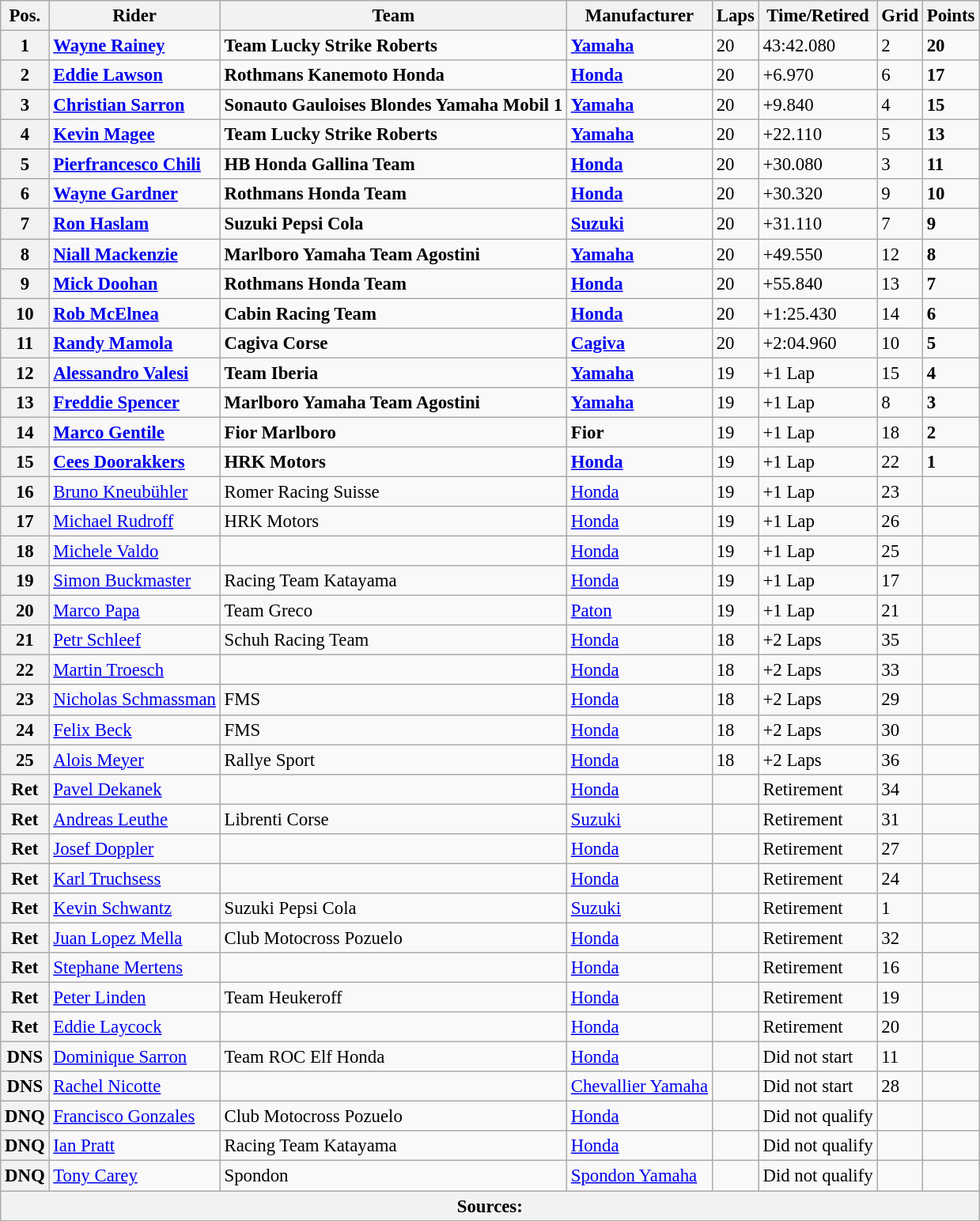<table class="wikitable" style="font-size: 95%;">
<tr>
<th>Pos.</th>
<th>Rider</th>
<th>Team</th>
<th>Manufacturer</th>
<th>Laps</th>
<th>Time/Retired</th>
<th>Grid</th>
<th>Points</th>
</tr>
<tr>
<th>1</th>
<td> <strong><a href='#'>Wayne Rainey</a></strong></td>
<td><strong>Team Lucky Strike Roberts</strong></td>
<td><strong><a href='#'>Yamaha</a></strong></td>
<td>20</td>
<td>43:42.080</td>
<td>2</td>
<td><strong>20</strong></td>
</tr>
<tr>
<th>2</th>
<td> <strong><a href='#'>Eddie Lawson</a></strong></td>
<td><strong>Rothmans Kanemoto Honda</strong></td>
<td><strong><a href='#'>Honda</a></strong></td>
<td>20</td>
<td>+6.970</td>
<td>6</td>
<td><strong>17</strong></td>
</tr>
<tr>
<th>3</th>
<td> <strong><a href='#'>Christian Sarron</a></strong></td>
<td><strong>Sonauto Gauloises Blondes Yamaha Mobil 1</strong></td>
<td><strong><a href='#'>Yamaha</a></strong></td>
<td>20</td>
<td>+9.840</td>
<td>4</td>
<td><strong>15</strong></td>
</tr>
<tr>
<th>4</th>
<td> <strong><a href='#'>Kevin Magee</a></strong></td>
<td><strong>Team Lucky Strike Roberts</strong></td>
<td><strong><a href='#'>Yamaha</a></strong></td>
<td>20</td>
<td>+22.110</td>
<td>5</td>
<td><strong>13</strong></td>
</tr>
<tr>
<th>5</th>
<td> <strong><a href='#'>Pierfrancesco Chili</a></strong></td>
<td><strong>HB Honda Gallina Team</strong></td>
<td><strong><a href='#'>Honda</a></strong></td>
<td>20</td>
<td>+30.080</td>
<td>3</td>
<td><strong>11</strong></td>
</tr>
<tr>
<th>6</th>
<td> <strong><a href='#'>Wayne Gardner</a></strong></td>
<td><strong>Rothmans Honda Team</strong></td>
<td><strong><a href='#'>Honda</a></strong></td>
<td>20</td>
<td>+30.320</td>
<td>9</td>
<td><strong>10</strong></td>
</tr>
<tr>
<th>7</th>
<td> <strong><a href='#'>Ron Haslam</a></strong></td>
<td><strong>Suzuki Pepsi Cola</strong></td>
<td><strong><a href='#'>Suzuki</a></strong></td>
<td>20</td>
<td>+31.110</td>
<td>7</td>
<td><strong>9</strong></td>
</tr>
<tr>
<th>8</th>
<td> <strong><a href='#'>Niall Mackenzie</a></strong></td>
<td><strong>Marlboro Yamaha Team Agostini</strong></td>
<td><strong><a href='#'>Yamaha</a></strong></td>
<td>20</td>
<td>+49.550</td>
<td>12</td>
<td><strong>8</strong></td>
</tr>
<tr>
<th>9</th>
<td> <strong><a href='#'>Mick Doohan</a></strong></td>
<td><strong>Rothmans Honda Team</strong></td>
<td><strong><a href='#'>Honda</a></strong></td>
<td>20</td>
<td>+55.840</td>
<td>13</td>
<td><strong>7</strong></td>
</tr>
<tr>
<th>10</th>
<td> <strong><a href='#'>Rob McElnea</a></strong></td>
<td><strong>Cabin Racing Team</strong></td>
<td><strong><a href='#'>Honda</a></strong></td>
<td>20</td>
<td>+1:25.430</td>
<td>14</td>
<td><strong>6</strong></td>
</tr>
<tr>
<th>11</th>
<td> <strong><a href='#'>Randy Mamola</a></strong></td>
<td><strong>Cagiva Corse</strong></td>
<td><strong><a href='#'>Cagiva</a></strong></td>
<td>20</td>
<td>+2:04.960</td>
<td>10</td>
<td><strong>5</strong></td>
</tr>
<tr>
<th>12</th>
<td> <strong><a href='#'>Alessandro Valesi</a></strong></td>
<td><strong>Team Iberia</strong></td>
<td><strong><a href='#'>Yamaha</a></strong></td>
<td>19</td>
<td>+1 Lap</td>
<td>15</td>
<td><strong>4</strong></td>
</tr>
<tr>
<th>13</th>
<td> <strong><a href='#'>Freddie Spencer</a></strong></td>
<td><strong>Marlboro Yamaha Team Agostini</strong></td>
<td><strong><a href='#'>Yamaha</a></strong></td>
<td>19</td>
<td>+1 Lap</td>
<td>8</td>
<td><strong>3</strong></td>
</tr>
<tr>
<th>14</th>
<td> <strong><a href='#'>Marco Gentile</a></strong></td>
<td><strong>Fior Marlboro</strong></td>
<td><strong>Fior</strong></td>
<td>19</td>
<td>+1 Lap</td>
<td>18</td>
<td><strong>2</strong></td>
</tr>
<tr>
<th>15</th>
<td> <strong><a href='#'>Cees Doorakkers</a></strong></td>
<td><strong>HRK Motors</strong></td>
<td><strong><a href='#'>Honda</a></strong></td>
<td>19</td>
<td>+1 Lap</td>
<td>22</td>
<td><strong>1</strong></td>
</tr>
<tr>
<th>16</th>
<td> <a href='#'>Bruno Kneubühler</a></td>
<td>Romer Racing Suisse</td>
<td><a href='#'>Honda</a></td>
<td>19</td>
<td>+1 Lap</td>
<td>23</td>
<td></td>
</tr>
<tr>
<th>17</th>
<td> <a href='#'>Michael Rudroff</a></td>
<td>HRK Motors</td>
<td><a href='#'>Honda</a></td>
<td>19</td>
<td>+1 Lap</td>
<td>26</td>
<td></td>
</tr>
<tr>
<th>18</th>
<td> <a href='#'>Michele Valdo</a></td>
<td></td>
<td><a href='#'>Honda</a></td>
<td>19</td>
<td>+1 Lap</td>
<td>25</td>
<td></td>
</tr>
<tr>
<th>19</th>
<td> <a href='#'>Simon Buckmaster</a></td>
<td>Racing Team Katayama</td>
<td><a href='#'>Honda</a></td>
<td>19</td>
<td>+1 Lap</td>
<td>17</td>
<td></td>
</tr>
<tr>
<th>20</th>
<td> <a href='#'>Marco Papa</a></td>
<td>Team Greco</td>
<td><a href='#'>Paton</a></td>
<td>19</td>
<td>+1 Lap</td>
<td>21</td>
<td></td>
</tr>
<tr>
<th>21</th>
<td> <a href='#'>Petr Schleef</a></td>
<td>Schuh Racing Team</td>
<td><a href='#'>Honda</a></td>
<td>18</td>
<td>+2 Laps</td>
<td>35</td>
<td></td>
</tr>
<tr>
<th>22</th>
<td> <a href='#'>Martin Troesch</a></td>
<td></td>
<td><a href='#'>Honda</a></td>
<td>18</td>
<td>+2 Laps</td>
<td>33</td>
<td></td>
</tr>
<tr>
<th>23</th>
<td> <a href='#'>Nicholas Schmassman</a></td>
<td>FMS</td>
<td><a href='#'>Honda</a></td>
<td>18</td>
<td>+2 Laps</td>
<td>29</td>
<td></td>
</tr>
<tr>
<th>24</th>
<td> <a href='#'>Felix Beck</a></td>
<td>FMS</td>
<td><a href='#'>Honda</a></td>
<td>18</td>
<td>+2 Laps</td>
<td>30</td>
<td></td>
</tr>
<tr>
<th>25</th>
<td> <a href='#'>Alois Meyer</a></td>
<td>Rallye Sport</td>
<td><a href='#'>Honda</a></td>
<td>18</td>
<td>+2 Laps</td>
<td>36</td>
<td></td>
</tr>
<tr>
<th>Ret</th>
<td> <a href='#'>Pavel Dekanek</a></td>
<td></td>
<td><a href='#'>Honda</a></td>
<td></td>
<td>Retirement</td>
<td>34</td>
<td></td>
</tr>
<tr>
<th>Ret</th>
<td> <a href='#'>Andreas Leuthe</a></td>
<td>Librenti Corse</td>
<td><a href='#'>Suzuki</a></td>
<td></td>
<td>Retirement</td>
<td>31</td>
<td></td>
</tr>
<tr>
<th>Ret</th>
<td> <a href='#'>Josef Doppler</a></td>
<td></td>
<td><a href='#'>Honda</a></td>
<td></td>
<td>Retirement</td>
<td>27</td>
<td></td>
</tr>
<tr>
<th>Ret</th>
<td> <a href='#'>Karl Truchsess</a></td>
<td></td>
<td><a href='#'>Honda</a></td>
<td></td>
<td>Retirement</td>
<td>24</td>
<td></td>
</tr>
<tr>
<th>Ret</th>
<td> <a href='#'>Kevin Schwantz</a></td>
<td>Suzuki Pepsi Cola</td>
<td><a href='#'>Suzuki</a></td>
<td></td>
<td>Retirement</td>
<td>1</td>
<td></td>
</tr>
<tr>
<th>Ret</th>
<td> <a href='#'>Juan Lopez Mella</a></td>
<td>Club Motocross Pozuelo</td>
<td><a href='#'>Honda</a></td>
<td></td>
<td>Retirement</td>
<td>32</td>
<td></td>
</tr>
<tr>
<th>Ret</th>
<td> <a href='#'>Stephane Mertens</a></td>
<td></td>
<td><a href='#'>Honda</a></td>
<td></td>
<td>Retirement</td>
<td>16</td>
<td></td>
</tr>
<tr>
<th>Ret</th>
<td> <a href='#'>Peter Linden</a></td>
<td>Team Heukeroff</td>
<td><a href='#'>Honda</a></td>
<td></td>
<td>Retirement</td>
<td>19</td>
<td></td>
</tr>
<tr>
<th>Ret</th>
<td> <a href='#'>Eddie Laycock</a></td>
<td></td>
<td><a href='#'>Honda</a></td>
<td></td>
<td>Retirement</td>
<td>20</td>
<td></td>
</tr>
<tr>
<th>DNS</th>
<td> <a href='#'>Dominique Sarron</a></td>
<td>Team ROC Elf Honda</td>
<td><a href='#'>Honda</a></td>
<td></td>
<td>Did not start</td>
<td>11</td>
<td></td>
</tr>
<tr>
<th>DNS</th>
<td> <a href='#'>Rachel Nicotte</a></td>
<td></td>
<td><a href='#'>Chevallier Yamaha</a></td>
<td></td>
<td>Did not start</td>
<td>28</td>
<td></td>
</tr>
<tr>
<th>DNQ</th>
<td> <a href='#'>Francisco Gonzales</a></td>
<td>Club Motocross Pozuelo</td>
<td><a href='#'>Honda</a></td>
<td></td>
<td>Did not qualify</td>
<td></td>
<td></td>
</tr>
<tr>
<th>DNQ</th>
<td> <a href='#'>Ian Pratt</a></td>
<td>Racing Team Katayama</td>
<td><a href='#'>Honda</a></td>
<td></td>
<td>Did not qualify</td>
<td></td>
<td></td>
</tr>
<tr>
<th>DNQ</th>
<td> <a href='#'>Tony Carey</a></td>
<td>Spondon</td>
<td><a href='#'>Spondon Yamaha</a></td>
<td></td>
<td>Did not qualify</td>
<td></td>
<td></td>
</tr>
<tr>
<th colspan="10">Sources:</th>
</tr>
</table>
